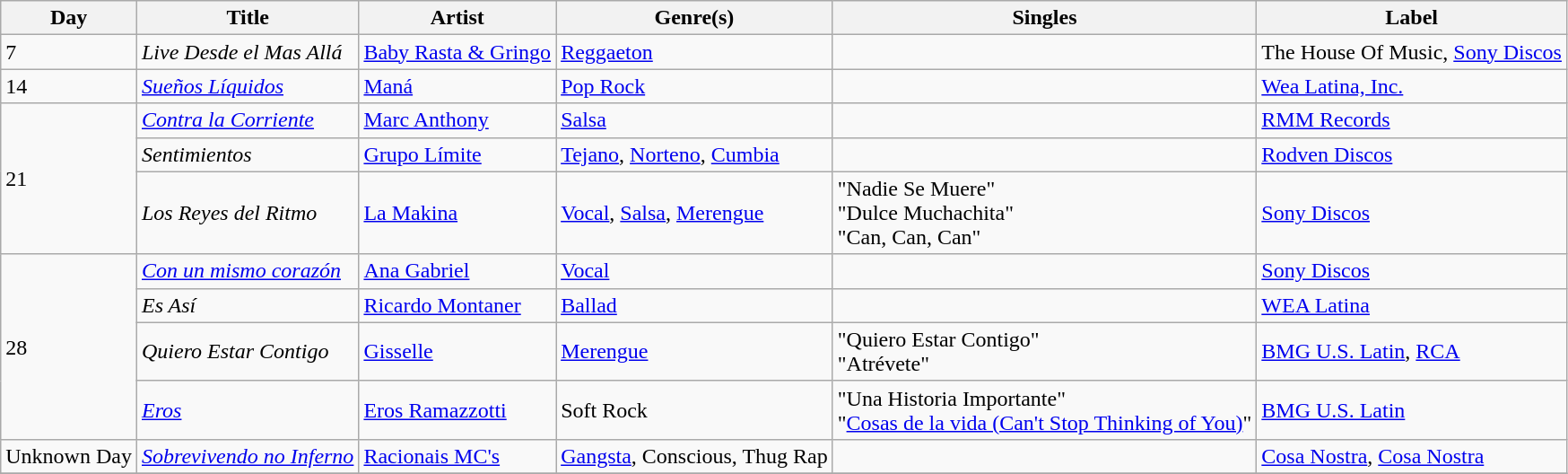<table class="wikitable sortable" style="text-align: left;">
<tr>
<th>Day</th>
<th>Title</th>
<th>Artist</th>
<th>Genre(s)</th>
<th>Singles</th>
<th>Label</th>
</tr>
<tr>
<td>7</td>
<td><em>Live Desde el Mas Allá</em></td>
<td><a href='#'>Baby Rasta & Gringo</a></td>
<td><a href='#'>Reggaeton</a></td>
<td></td>
<td>The House Of Music, <a href='#'>Sony Discos</a></td>
</tr>
<tr>
<td>14</td>
<td><em><a href='#'>Sueños Líquidos</a></em></td>
<td><a href='#'>Maná</a></td>
<td><a href='#'>Pop Rock</a></td>
<td></td>
<td><a href='#'>Wea Latina, Inc.</a></td>
</tr>
<tr>
<td rowspan="3">21</td>
<td><em><a href='#'>Contra la Corriente</a></em></td>
<td><a href='#'>Marc Anthony</a></td>
<td><a href='#'>Salsa</a></td>
<td></td>
<td><a href='#'>RMM Records</a></td>
</tr>
<tr>
<td><em>Sentimientos</em></td>
<td><a href='#'>Grupo Límite</a></td>
<td><a href='#'>Tejano</a>, <a href='#'>Norteno</a>, <a href='#'>Cumbia</a></td>
<td></td>
<td><a href='#'>Rodven Discos</a></td>
</tr>
<tr>
<td><em>Los Reyes del Ritmo</em></td>
<td><a href='#'>La Makina</a></td>
<td><a href='#'>Vocal</a>, <a href='#'>Salsa</a>, <a href='#'>Merengue</a></td>
<td>"Nadie Se Muere"<br>"Dulce Muchachita"<br>"Can, Can, Can"</td>
<td><a href='#'>Sony Discos</a></td>
</tr>
<tr>
<td rowspan="4">28</td>
<td><em><a href='#'>Con un mismo corazón</a></em></td>
<td><a href='#'>Ana Gabriel</a></td>
<td><a href='#'>Vocal</a></td>
<td></td>
<td><a href='#'>Sony Discos</a></td>
</tr>
<tr>
<td><em>Es Así</em></td>
<td><a href='#'>Ricardo Montaner</a></td>
<td><a href='#'>Ballad</a></td>
<td></td>
<td><a href='#'>WEA Latina</a></td>
</tr>
<tr>
<td><em>Quiero Estar Contigo</em></td>
<td><a href='#'>Gisselle</a></td>
<td><a href='#'>Merengue</a></td>
<td>"Quiero Estar Contigo"<br>"Atrévete"</td>
<td><a href='#'>BMG U.S. Latin</a>, <a href='#'>RCA</a></td>
</tr>
<tr>
<td><em><a href='#'>Eros</a></em></td>
<td><a href='#'>Eros Ramazzotti</a></td>
<td>Soft Rock</td>
<td>"Una Historia Importante"<br>"<a href='#'>Cosas de la vida (Can't Stop Thinking of You)</a>"</td>
<td><a href='#'>BMG U.S. Latin</a></td>
</tr>
<tr>
<td>Unknown Day</td>
<td><em><a href='#'>Sobrevivendo no Inferno</a></em></td>
<td><a href='#'>Racionais MC's</a></td>
<td><a href='#'>Gangsta</a>, Conscious, Thug Rap</td>
<td></td>
<td><a href='#'>Cosa Nostra</a>, <a href='#'>Cosa Nostra</a></td>
</tr>
<tr>
</tr>
</table>
